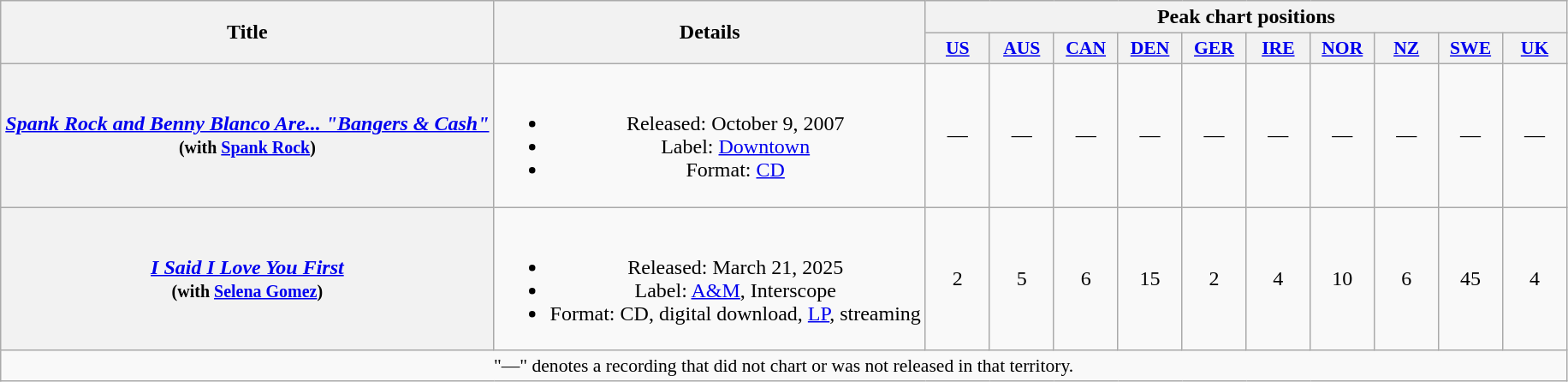<table class="wikitable plainrowheaders" style="text-align:center;">
<tr>
<th scope="col" rowspan="2">Title</th>
<th scope="col" rowspan="2">Details</th>
<th scope="col" colspan="10">Peak chart positions</th>
</tr>
<tr>
<th scope="col" style="width:3em;font-size:90%;"><a href='#'>US</a><br></th>
<th scope="col" style="width:3em;font-size:90%;"><a href='#'>AUS</a><br></th>
<th scope="col" style="width:3em;font-size:90%;"><a href='#'>CAN</a><br></th>
<th scope="col" style="width:3em;font-size:90%;"><a href='#'>DEN</a><br></th>
<th scope="col" style="width:3em;font-size:90%;"><a href='#'>GER</a><br></th>
<th scope="col" style="width:3em;font-size:90%;"><a href='#'>IRE</a><br></th>
<th scope="col" style="width:3em;font-size:90%;"><a href='#'>NOR</a><br></th>
<th scope="col" style="width:3em;font-size:90%;"><a href='#'>NZ</a><br></th>
<th scope="col" style="width:3em;font-size:90%;"><a href='#'>SWE</a><br></th>
<th scope="col" style="width:3em;font-size:90%;"><a href='#'>UK</a><br></th>
</tr>
<tr>
<th scope="row"><em><a href='#'>Spank Rock and Benny Blanco Are... "Bangers & Cash"</a></em><br><small>(with <a href='#'>Spank Rock</a>)</small></th>
<td><br><ul><li>Released: October 9, 2007</li><li>Label: <a href='#'>Downtown</a></li><li>Format: <a href='#'>CD</a></li></ul></td>
<td>—</td>
<td>—</td>
<td>—</td>
<td>—</td>
<td>—</td>
<td>—</td>
<td>—</td>
<td>—</td>
<td>—</td>
<td>—</td>
</tr>
<tr>
<th scope="row"><em><a href='#'>I Said I Love You First</a></em><br><small>(with <a href='#'>Selena Gomez</a>)</small></th>
<td><br><ul><li>Released: March 21, 2025</li><li>Label: <a href='#'>A&M</a>, Interscope</li><li>Format: CD, digital download, <a href='#'>LP</a>, streaming</li></ul></td>
<td>2</td>
<td>5</td>
<td>6</td>
<td>15<br></td>
<td>2</td>
<td>4</td>
<td>10<br></td>
<td>6<br></td>
<td>45<br></td>
<td>4</td>
</tr>
<tr>
<td colspan="14" style="font-size:90%">"—" denotes a recording that did not chart or was not released in that territory.</td>
</tr>
</table>
